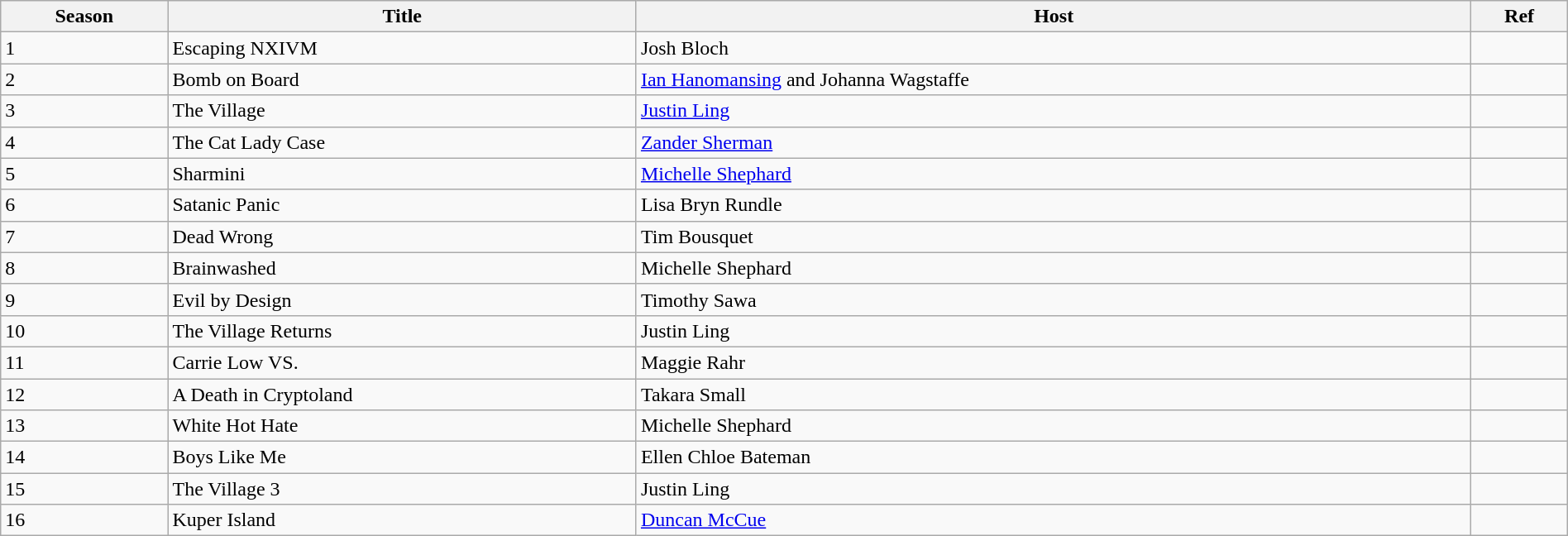<table class="wikitable sortable" width= "100%">
<tr>
<th>Season</th>
<th>Title</th>
<th>Host</th>
<th>Ref</th>
</tr>
<tr>
<td>1</td>
<td>Escaping NXIVM</td>
<td>Josh Bloch</td>
<td></td>
</tr>
<tr>
<td>2</td>
<td>Bomb on Board</td>
<td><a href='#'>Ian Hanomansing</a> and Johanna Wagstaffe</td>
<td></td>
</tr>
<tr>
<td>3</td>
<td>The Village</td>
<td><a href='#'>Justin Ling</a></td>
<td></td>
</tr>
<tr>
<td>4</td>
<td>The Cat Lady Case</td>
<td><a href='#'>Zander Sherman</a></td>
<td></td>
</tr>
<tr>
<td>5</td>
<td>Sharmini</td>
<td><a href='#'>Michelle Shephard</a></td>
<td></td>
</tr>
<tr>
<td>6</td>
<td>Satanic Panic</td>
<td>Lisa Bryn Rundle</td>
<td></td>
</tr>
<tr>
<td>7</td>
<td>Dead Wrong</td>
<td>Tim Bousquet</td>
<td></td>
</tr>
<tr>
<td>8</td>
<td>Brainwashed</td>
<td>Michelle Shephard</td>
<td></td>
</tr>
<tr>
<td>9</td>
<td>Evil by Design</td>
<td>Timothy Sawa</td>
<td></td>
</tr>
<tr>
<td>10</td>
<td>The Village Returns</td>
<td>Justin Ling</td>
<td></td>
</tr>
<tr>
<td>11</td>
<td>Carrie Low VS.</td>
<td>Maggie Rahr</td>
<td></td>
</tr>
<tr>
<td>12</td>
<td>A Death in Cryptoland</td>
<td>Takara Small</td>
<td></td>
</tr>
<tr>
<td>13</td>
<td>White Hot Hate</td>
<td>Michelle Shephard</td>
<td></td>
</tr>
<tr>
<td>14</td>
<td>Boys Like Me</td>
<td>Ellen Chloe Bateman</td>
<td></td>
</tr>
<tr>
<td>15</td>
<td>The Village 3</td>
<td>Justin Ling</td>
<td></td>
</tr>
<tr>
<td>16</td>
<td>Kuper Island</td>
<td><a href='#'>Duncan McCue</a></td>
<td></td>
</tr>
</table>
